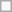<table class="wikitable floatright">
<tr>
<td></td>
</tr>
</table>
